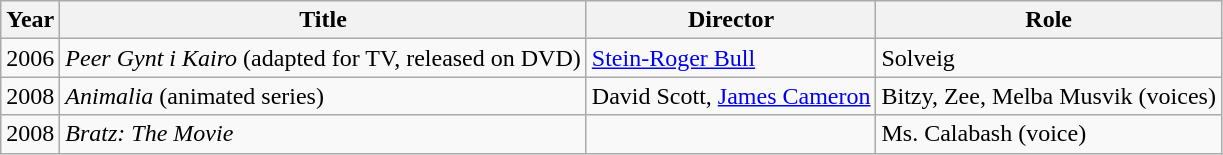<table class="wikitable" |>
<tr>
<th>Year</th>
<th>Title</th>
<th>Director</th>
<th>Role</th>
</tr>
<tr>
<td>2006</td>
<td><em>Peer Gynt i Kairo</em> (adapted for TV, released on DVD)</td>
<td><a href='#'>Stein-Roger Bull</a></td>
<td>Solveig</td>
</tr>
<tr>
<td>2008</td>
<td><em>Animalia</em> (animated series)</td>
<td>David Scott, <a href='#'>James Cameron</a></td>
<td>Bitzy, Zee, Melba Musvik (voices)</td>
</tr>
<tr>
<td>2008</td>
<td><em>Bratz: The Movie</em></td>
<td></td>
<td>Ms. Calabash (voice)</td>
</tr>
</table>
